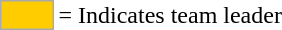<table>
<tr>
<td style="background:#fc0; border:1px solid #aaa; width:2em;"></td>
<td>= Indicates team leader</td>
</tr>
</table>
